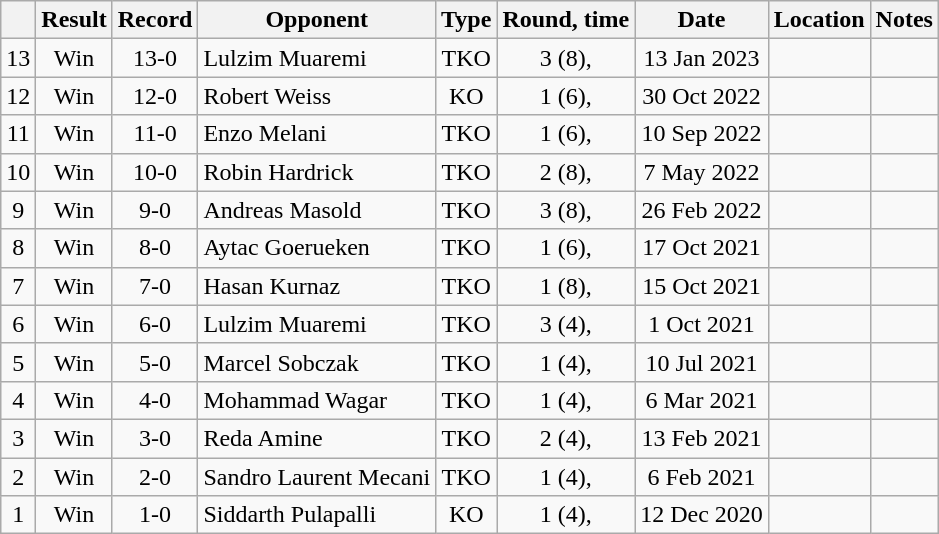<table class="wikitable" style="text-align:center">
<tr>
<th></th>
<th>Result</th>
<th>Record</th>
<th>Opponent</th>
<th>Type</th>
<th>Round, time</th>
<th>Date</th>
<th>Location</th>
<th>Notes</th>
</tr>
<tr>
<td>13</td>
<td>Win</td>
<td>13-0</td>
<td style="text-align:left;">Lulzim Muaremi</td>
<td>TKO</td>
<td>3 (8), </td>
<td>13 Jan 2023</td>
<td style="text-align:left;"></td>
<td></td>
</tr>
<tr>
<td>12</td>
<td>Win</td>
<td>12-0</td>
<td style="text-align:left;">Robert Weiss</td>
<td>KO</td>
<td>1 (6), </td>
<td>30 Oct 2022</td>
<td style="text-align:left;"></td>
<td></td>
</tr>
<tr>
<td>11</td>
<td>Win</td>
<td>11-0</td>
<td style="text-align:left;">Enzo Melani</td>
<td>TKO</td>
<td>1 (6), </td>
<td>10 Sep 2022</td>
<td style="text-align:left;"></td>
<td></td>
</tr>
<tr>
<td>10</td>
<td>Win</td>
<td>10-0</td>
<td style="text-align:left;">Robin Hardrick</td>
<td>TKO</td>
<td>2 (8), </td>
<td>7 May 2022</td>
<td style="text-align:left;"></td>
<td style="text-align:left;"></td>
</tr>
<tr>
<td>9</td>
<td>Win</td>
<td>9-0</td>
<td style="text-align:left;">Andreas Masold</td>
<td>TKO</td>
<td>3 (8), </td>
<td>26 Feb 2022</td>
<td style="text-align:left;"></td>
<td></td>
</tr>
<tr>
<td>8</td>
<td>Win</td>
<td>8-0</td>
<td style="text-align:left;">Aytac Goerueken</td>
<td>TKO</td>
<td>1 (6), </td>
<td>17 Oct 2021</td>
<td style="text-align:left;"></td>
<td></td>
</tr>
<tr>
<td>7</td>
<td>Win</td>
<td>7-0</td>
<td style="text-align:left;">Hasan Kurnaz</td>
<td>TKO</td>
<td>1 (8), </td>
<td>15 Oct 2021</td>
<td style="text-align:left;"></td>
<td></td>
</tr>
<tr>
<td>6</td>
<td>Win</td>
<td>6-0</td>
<td style="text-align:left;">Lulzim Muaremi</td>
<td>TKO</td>
<td>3 (4), </td>
<td>1 Oct 2021</td>
<td style="text-align:left;"></td>
<td></td>
</tr>
<tr>
<td>5</td>
<td>Win</td>
<td>5-0</td>
<td style="text-align:left;">Marcel Sobczak</td>
<td>TKO</td>
<td>1 (4), </td>
<td>10 Jul 2021</td>
<td style="text-align:left;"></td>
<td></td>
</tr>
<tr>
<td>4</td>
<td>Win</td>
<td>4-0</td>
<td style="text-align:left;">Mohammad Wagar</td>
<td>TKO</td>
<td>1 (4), </td>
<td>6 Mar 2021</td>
<td style="text-align:left;"></td>
<td></td>
</tr>
<tr>
<td>3</td>
<td>Win</td>
<td>3-0</td>
<td style="text-align:left;">Reda Amine</td>
<td>TKO</td>
<td>2 (4), </td>
<td>13 Feb 2021</td>
<td style="text-align:left;"></td>
<td></td>
</tr>
<tr>
<td>2</td>
<td>Win</td>
<td>2-0</td>
<td style="text-align:left;">Sandro Laurent Mecani</td>
<td>TKO</td>
<td>1 (4), </td>
<td>6 Feb 2021</td>
<td style="text-align:left;"></td>
<td></td>
</tr>
<tr>
<td>1</td>
<td>Win</td>
<td>1-0</td>
<td style="text-align:left;">Siddarth Pulapalli</td>
<td>KO</td>
<td>1 (4), </td>
<td>12 Dec 2020</td>
<td style="text-align:left;"></td>
<td></td>
</tr>
</table>
